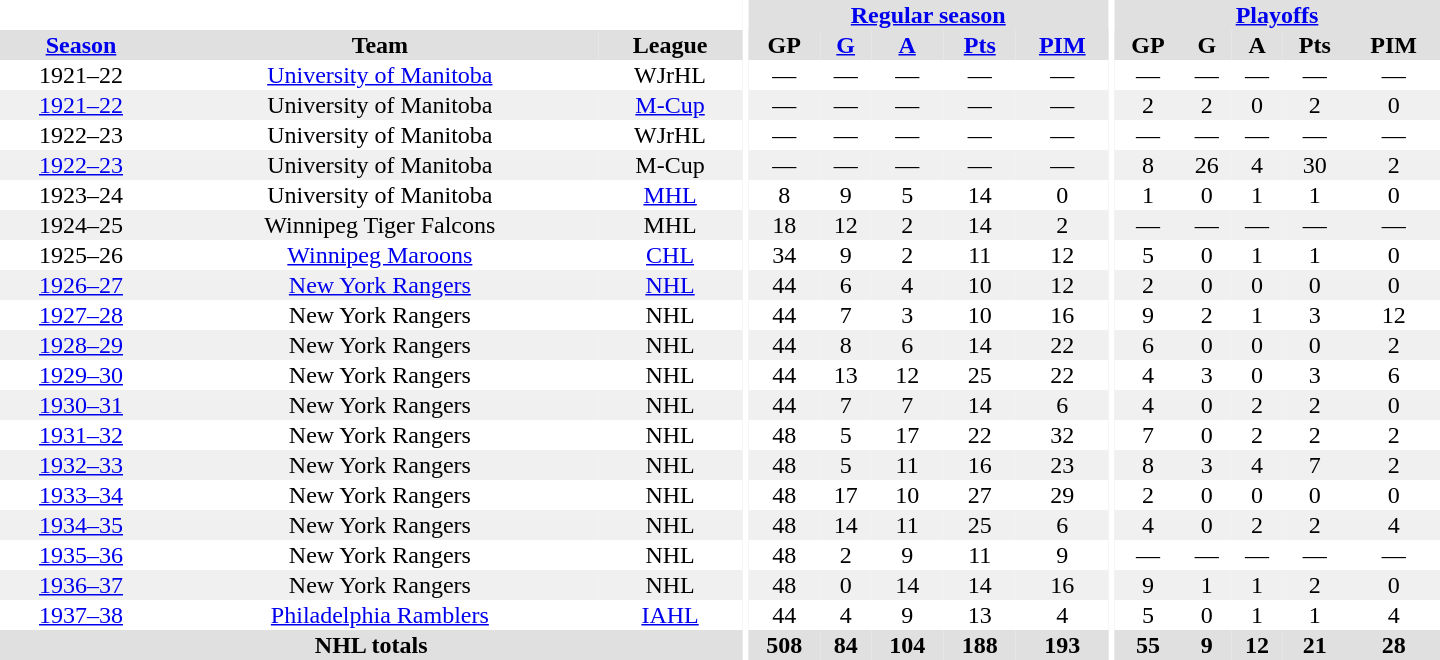<table border="0" cellpadding="1" cellspacing="0" style="text-align:center; width:60em">
<tr bgcolor="#e0e0e0">
<th colspan="3" bgcolor="#ffffff"></th>
<th rowspan="100" bgcolor="#ffffff"></th>
<th colspan="5"><a href='#'>Regular season</a></th>
<th rowspan="100" bgcolor="#ffffff"></th>
<th colspan="5"><a href='#'>Playoffs</a></th>
</tr>
<tr bgcolor="#e0e0e0">
<th><a href='#'>Season</a></th>
<th>Team</th>
<th>League</th>
<th>GP</th>
<th><a href='#'>G</a></th>
<th><a href='#'>A</a></th>
<th><a href='#'>Pts</a></th>
<th><a href='#'>PIM</a></th>
<th>GP</th>
<th>G</th>
<th>A</th>
<th>Pts</th>
<th>PIM</th>
</tr>
<tr>
<td>1921–22</td>
<td><a href='#'>University of Manitoba</a></td>
<td>WJrHL</td>
<td>—</td>
<td>—</td>
<td>—</td>
<td>—</td>
<td>—</td>
<td>—</td>
<td>—</td>
<td>—</td>
<td>—</td>
<td>—</td>
</tr>
<tr bgcolor="#f0f0f0">
<td><a href='#'>1921–22</a></td>
<td>University of Manitoba</td>
<td><a href='#'>M-Cup</a></td>
<td>—</td>
<td>—</td>
<td>—</td>
<td>—</td>
<td>—</td>
<td>2</td>
<td>2</td>
<td>0</td>
<td>2</td>
<td>0</td>
</tr>
<tr>
<td>1922–23</td>
<td>University of Manitoba</td>
<td>WJrHL</td>
<td>—</td>
<td>—</td>
<td>—</td>
<td>—</td>
<td>—</td>
<td>—</td>
<td>—</td>
<td>—</td>
<td>—</td>
<td>—</td>
</tr>
<tr bgcolor="#f0f0f0">
<td><a href='#'>1922–23</a></td>
<td>University of Manitoba</td>
<td>M-Cup</td>
<td>—</td>
<td>—</td>
<td>—</td>
<td>—</td>
<td>—</td>
<td>8</td>
<td>26</td>
<td>4</td>
<td>30</td>
<td>2</td>
</tr>
<tr>
<td>1923–24</td>
<td>University of Manitoba</td>
<td><a href='#'>MHL</a></td>
<td>8</td>
<td>9</td>
<td>5</td>
<td>14</td>
<td>0</td>
<td>1</td>
<td>0</td>
<td>1</td>
<td>1</td>
<td>0</td>
</tr>
<tr bgcolor="#f0f0f0">
<td>1924–25</td>
<td>Winnipeg Tiger Falcons</td>
<td>MHL</td>
<td>18</td>
<td>12</td>
<td>2</td>
<td>14</td>
<td>2</td>
<td>—</td>
<td>—</td>
<td>—</td>
<td>—</td>
<td>—</td>
</tr>
<tr>
<td>1925–26</td>
<td><a href='#'>Winnipeg Maroons</a></td>
<td><a href='#'>CHL</a></td>
<td>34</td>
<td>9</td>
<td>2</td>
<td>11</td>
<td>12</td>
<td>5</td>
<td>0</td>
<td>1</td>
<td>1</td>
<td>0</td>
</tr>
<tr bgcolor="#f0f0f0">
<td><a href='#'>1926–27</a></td>
<td><a href='#'>New York Rangers</a></td>
<td><a href='#'>NHL</a></td>
<td>44</td>
<td>6</td>
<td>4</td>
<td>10</td>
<td>12</td>
<td>2</td>
<td>0</td>
<td>0</td>
<td>0</td>
<td>0</td>
</tr>
<tr>
<td><a href='#'>1927–28</a></td>
<td>New York Rangers</td>
<td>NHL</td>
<td>44</td>
<td>7</td>
<td>3</td>
<td>10</td>
<td>16</td>
<td>9</td>
<td>2</td>
<td>1</td>
<td>3</td>
<td>12</td>
</tr>
<tr bgcolor="#f0f0f0">
<td><a href='#'>1928–29</a></td>
<td>New York Rangers</td>
<td>NHL</td>
<td>44</td>
<td>8</td>
<td>6</td>
<td>14</td>
<td>22</td>
<td>6</td>
<td>0</td>
<td>0</td>
<td>0</td>
<td>2</td>
</tr>
<tr>
<td><a href='#'>1929–30</a></td>
<td>New York Rangers</td>
<td>NHL</td>
<td>44</td>
<td>13</td>
<td>12</td>
<td>25</td>
<td>22</td>
<td>4</td>
<td>3</td>
<td>0</td>
<td>3</td>
<td>6</td>
</tr>
<tr bgcolor="#f0f0f0">
<td><a href='#'>1930–31</a></td>
<td>New York Rangers</td>
<td>NHL</td>
<td>44</td>
<td>7</td>
<td>7</td>
<td>14</td>
<td>6</td>
<td>4</td>
<td>0</td>
<td>2</td>
<td>2</td>
<td>0</td>
</tr>
<tr>
<td><a href='#'>1931–32</a></td>
<td>New York Rangers</td>
<td>NHL</td>
<td>48</td>
<td>5</td>
<td>17</td>
<td>22</td>
<td>32</td>
<td>7</td>
<td>0</td>
<td>2</td>
<td>2</td>
<td>2</td>
</tr>
<tr bgcolor="#f0f0f0">
<td><a href='#'>1932–33</a></td>
<td>New York Rangers</td>
<td>NHL</td>
<td>48</td>
<td>5</td>
<td>11</td>
<td>16</td>
<td>23</td>
<td>8</td>
<td>3</td>
<td>4</td>
<td>7</td>
<td>2</td>
</tr>
<tr>
<td><a href='#'>1933–34</a></td>
<td>New York Rangers</td>
<td>NHL</td>
<td>48</td>
<td>17</td>
<td>10</td>
<td>27</td>
<td>29</td>
<td>2</td>
<td>0</td>
<td>0</td>
<td>0</td>
<td>0</td>
</tr>
<tr bgcolor="#f0f0f0">
<td><a href='#'>1934–35</a></td>
<td>New York Rangers</td>
<td>NHL</td>
<td>48</td>
<td>14</td>
<td>11</td>
<td>25</td>
<td>6</td>
<td>4</td>
<td>0</td>
<td>2</td>
<td>2</td>
<td>4</td>
</tr>
<tr>
<td><a href='#'>1935–36</a></td>
<td>New York Rangers</td>
<td>NHL</td>
<td>48</td>
<td>2</td>
<td>9</td>
<td>11</td>
<td>9</td>
<td>—</td>
<td>—</td>
<td>—</td>
<td>—</td>
<td>—</td>
</tr>
<tr bgcolor="#f0f0f0">
<td><a href='#'>1936–37</a></td>
<td>New York Rangers</td>
<td>NHL</td>
<td>48</td>
<td>0</td>
<td>14</td>
<td>14</td>
<td>16</td>
<td>9</td>
<td>1</td>
<td>1</td>
<td>2</td>
<td>0</td>
</tr>
<tr>
<td><a href='#'>1937–38</a></td>
<td><a href='#'>Philadelphia Ramblers</a></td>
<td><a href='#'>IAHL</a></td>
<td>44</td>
<td>4</td>
<td>9</td>
<td>13</td>
<td>4</td>
<td>5</td>
<td>0</td>
<td>1</td>
<td>1</td>
<td>4</td>
</tr>
<tr bgcolor="#e0e0e0">
<th colspan="3">NHL totals</th>
<th>508</th>
<th>84</th>
<th>104</th>
<th>188</th>
<th>193</th>
<th>55</th>
<th>9</th>
<th>12</th>
<th>21</th>
<th>28</th>
</tr>
</table>
